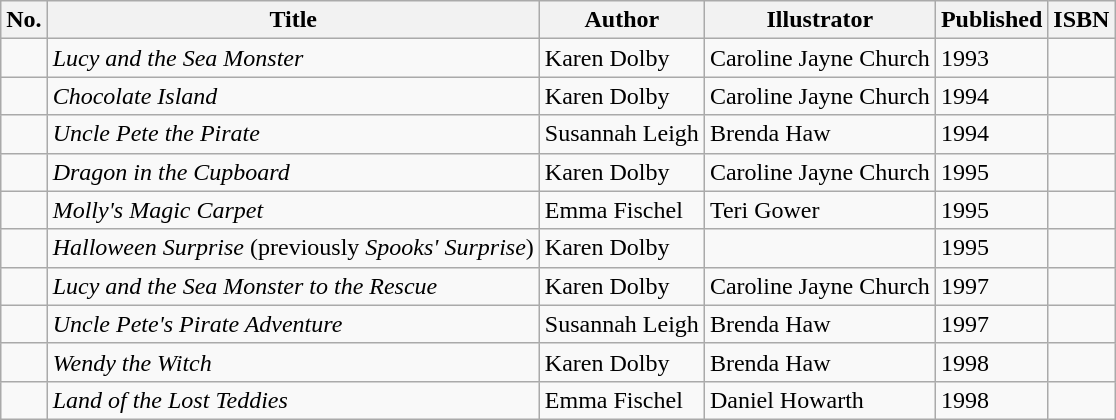<table class="wikitable">
<tr>
<th>No.</th>
<th>Title</th>
<th>Author</th>
<th>Illustrator</th>
<th>Published</th>
<th>ISBN</th>
</tr>
<tr>
<td></td>
<td><em>Lucy and the Sea Monster</em></td>
<td>Karen Dolby</td>
<td>Caroline Jayne Church</td>
<td>1993</td>
<td></td>
</tr>
<tr>
<td></td>
<td><em>Chocolate Island</em></td>
<td>Karen Dolby</td>
<td>Caroline Jayne Church</td>
<td>1994</td>
<td></td>
</tr>
<tr>
<td></td>
<td><em>Uncle Pete the Pirate</em></td>
<td>Susannah Leigh</td>
<td>Brenda Haw</td>
<td>1994</td>
<td></td>
</tr>
<tr>
<td></td>
<td><em>Dragon in the Cupboard</em></td>
<td>Karen Dolby</td>
<td>Caroline Jayne Church</td>
<td>1995</td>
<td></td>
</tr>
<tr>
<td></td>
<td><em>Molly's Magic Carpet</em></td>
<td>Emma Fischel</td>
<td>Teri Gower</td>
<td>1995</td>
<td></td>
</tr>
<tr>
<td></td>
<td><em>Halloween Surprise</em> (previously <em>Spooks' Surprise</em>)</td>
<td>Karen Dolby</td>
<td></td>
<td>1995</td>
<td></td>
</tr>
<tr>
<td></td>
<td><em>Lucy and the Sea Monster to the Rescue</em></td>
<td>Karen Dolby</td>
<td>Caroline Jayne Church</td>
<td>1997</td>
<td></td>
</tr>
<tr>
<td></td>
<td><em>Uncle Pete's Pirate Adventure</em></td>
<td>Susannah Leigh</td>
<td>Brenda Haw</td>
<td>1997</td>
<td></td>
</tr>
<tr>
<td></td>
<td><em>Wendy the Witch</em></td>
<td>Karen Dolby</td>
<td>Brenda Haw</td>
<td>1998</td>
<td></td>
</tr>
<tr>
<td></td>
<td><em>Land of the Lost Teddies</em></td>
<td>Emma Fischel</td>
<td>Daniel Howarth</td>
<td>1998</td>
<td></td>
</tr>
</table>
